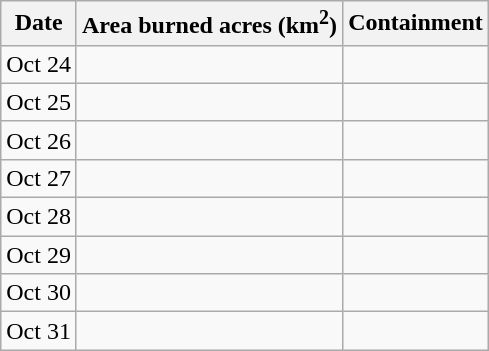<table class="wikitable">
<tr>
<th>Date</th>
<th>Area burned acres (km<sup>2</sup>)</th>
<th>Containment</th>
</tr>
<tr>
<td>Oct 24</td>
<td></td>
<td></td>
</tr>
<tr>
<td>Oct 25</td>
<td></td>
<td></td>
</tr>
<tr>
<td>Oct 26</td>
<td></td>
<td></td>
</tr>
<tr>
<td>Oct 27</td>
<td></td>
<td></td>
</tr>
<tr>
<td>Oct 28</td>
<td></td>
<td></td>
</tr>
<tr>
<td>Oct 29</td>
<td></td>
<td></td>
</tr>
<tr>
<td>Oct 30</td>
<td></td>
<td></td>
</tr>
<tr>
<td>Oct 31</td>
<td></td>
<td></td>
</tr>
</table>
